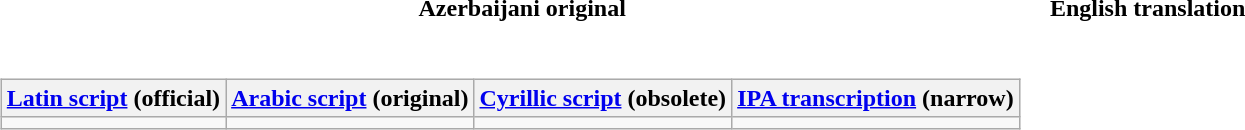<table>
<tr>
<th>Azerbaijani original</th>
<th>English translation</th>
</tr>
<tr style="white-space:nowrap;">
<td><br><table class="wikitable">
<tr>
<th><a href='#'>Latin script</a> (official)</th>
<th><a href='#'>Arabic script</a> (original)</th>
<th><a href='#'>Cyrillic script</a> (obsolete)</th>
<th><a href='#'>IPA transcription</a> (narrow)</th>
</tr>
<tr style="vertical-align:top; white-space:nowrap;">
<td></td>
<td></td>
<td></td>
<td></td>
</tr>
</table>
</td>
<td></td>
</tr>
</table>
